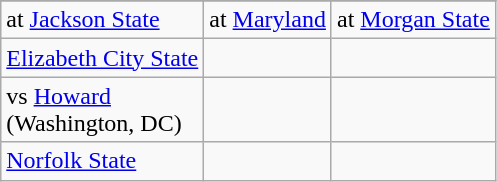<table class="wikitable">
<tr>
</tr>
<tr>
<td>at <a href='#'>Jackson State</a></td>
<td>at <a href='#'>Maryland</a></td>
<td>at <a href='#'>Morgan State</a></td>
</tr>
<tr>
<td><a href='#'>Elizabeth City State</a></td>
<td></td>
</tr>
<tr>
<td>vs <a href='#'>Howard</a><br>(Washington, DC)</td>
<td></td>
<td></td>
</tr>
<tr>
<td><a href='#'>Norfolk State</a></td>
<td></td>
<td></td>
</tr>
</table>
